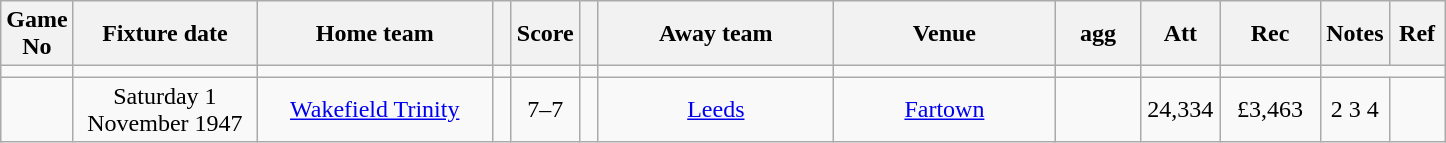<table class="wikitable" style="text-align:center;">
<tr>
<th width=20 abbr="No">Game No</th>
<th width=115 abbr="Date">Fixture date</th>
<th width=150 abbr="Home team">Home team</th>
<th width=5 abbr="space"></th>
<th width=20 abbr="Score">Score</th>
<th width=5 abbr="space"></th>
<th width=150 abbr="Away team">Away team</th>
<th width=140 abbr="Venue">Venue</th>
<th width=50 abbr="agg">agg</th>
<th width=45 abbr="Att">Att</th>
<th width=60 abbr="Rec">Rec</th>
<th width=20 abbr="Notes">Notes</th>
<th width=30 abbr="Ref">Ref</th>
</tr>
<tr>
<td></td>
<td></td>
<td></td>
<td></td>
<td></td>
<td></td>
<td></td>
<td></td>
<td></td>
<td></td>
<td></td>
</tr>
<tr>
<td></td>
<td>Saturday 1 November 1947</td>
<td><a href='#'>Wakefield Trinity</a></td>
<td></td>
<td>7–7</td>
<td></td>
<td><a href='#'>Leeds</a></td>
<td><a href='#'>Fartown</a></td>
<td></td>
<td>24,334</td>
<td>£3,463</td>
<td>2 3 4</td>
<td></td>
</tr>
</table>
